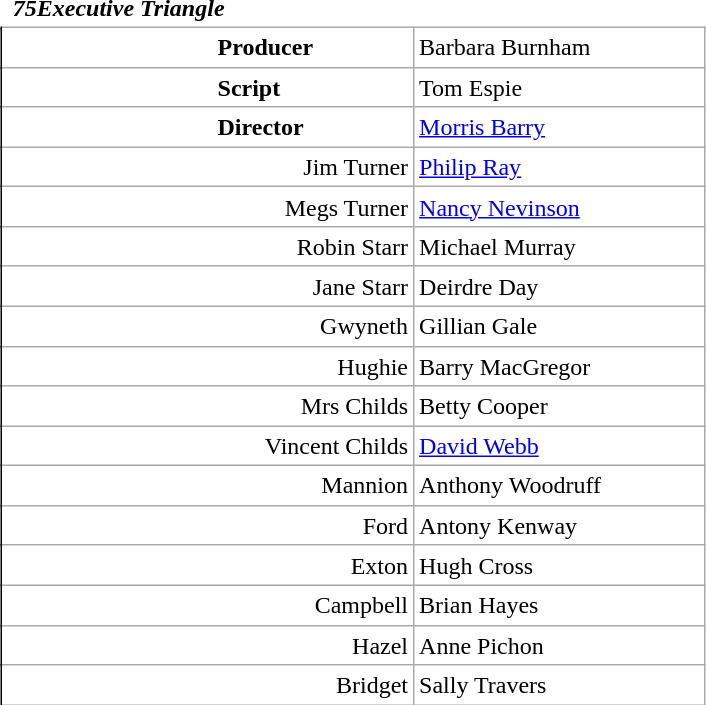<table class="wikitable mw-collapsible mw-collapsed" style="vertical-align:top;margin:auto 2em;line-height:1.2;min-width:33em;display: inline-table;background-color:inherit;border:none;">
<tr>
<td class=unsortable style="border:hidden;line-height:1.67;text-align:center;margin-left:-1em;padding-left:0.5em;min-width:1.0em;"></td>
<td class=unsortable style="border:none;padding-left:0.5em;text-align:left;min-width:16.5em;font-weight:700;font-style:italic;">75Executive Triangle</td>
<td class=unsortable style="border:none;text-align:right;font-weight:normal;font-family:Courier;font-size:95%;letter-spacing:-1pt;min-width:8.5em;padding-right:0.2em;"></td>
<td class=unsortable style="border:hidden;min-width:3.5em;padding-left:0;"></td>
<td class=unsortable style="border:hidden;min-width:3.5em;font-size:95%;"></td>
</tr>
<tr>
<td rowspan=100 style="border:none thin;border-right-style :solid;"></td>
</tr>
<tr>
<td style="text-align:left;padding-left:9.0em;font-weight:bold;">Producer</td>
<td colspan=2>Barbara Burnham</td>
</tr>
<tr>
<td style="text-align:left;padding-left:9.0em;font-weight:bold;">Script</td>
<td colspan=2>Tom Espie</td>
</tr>
<tr>
<td style="text-align:left;padding-left:9.0em;font-weight:bold;">Director</td>
<td colspan=2><a href='#'>Morris Barry</a></td>
</tr>
<tr>
<td style="text-align:right;">Jim Turner</td>
<td colspan=2><a href='#'>Philip Ray</a></td>
</tr>
<tr>
<td style="text-align:right;">Megs Turner</td>
<td colspan=2><a href='#'>Nancy Nevinson</a></td>
</tr>
<tr>
<td style="text-align:right;">Robin Starr</td>
<td colspan=2>Michael Murray</td>
</tr>
<tr>
<td style="text-align:right;">Jane Starr</td>
<td colspan=2>Deirdre Day</td>
</tr>
<tr>
<td style="text-align:right;">Gwyneth</td>
<td colspan=2>Gillian Gale</td>
</tr>
<tr>
<td style="text-align:right;">Hughie</td>
<td colspan=2>Barry MacGregor</td>
</tr>
<tr>
<td style="text-align:right;">Mrs Childs</td>
<td colspan=2>Betty Cooper</td>
</tr>
<tr>
<td style="text-align:right;">Vincent Childs</td>
<td colspan=2><a href='#'>David Webb</a></td>
</tr>
<tr>
<td style="text-align:right;">Mannion</td>
<td colspan=2>Anthony Woodruff</td>
</tr>
<tr>
<td style="text-align:right;">Ford</td>
<td colspan=2>Antony Kenway</td>
</tr>
<tr>
<td style="text-align:right;">Exton</td>
<td colspan=2>Hugh Cross</td>
</tr>
<tr>
<td style="text-align:right;">Campbell</td>
<td colspan=2>Brian Hayes</td>
</tr>
<tr>
<td style="text-align:right;">Hazel</td>
<td colspan=2>Anne Pichon</td>
</tr>
<tr>
<td style="text-align:right;">Bridget</td>
<td colspan=2>Sally Travers</td>
</tr>
</table>
